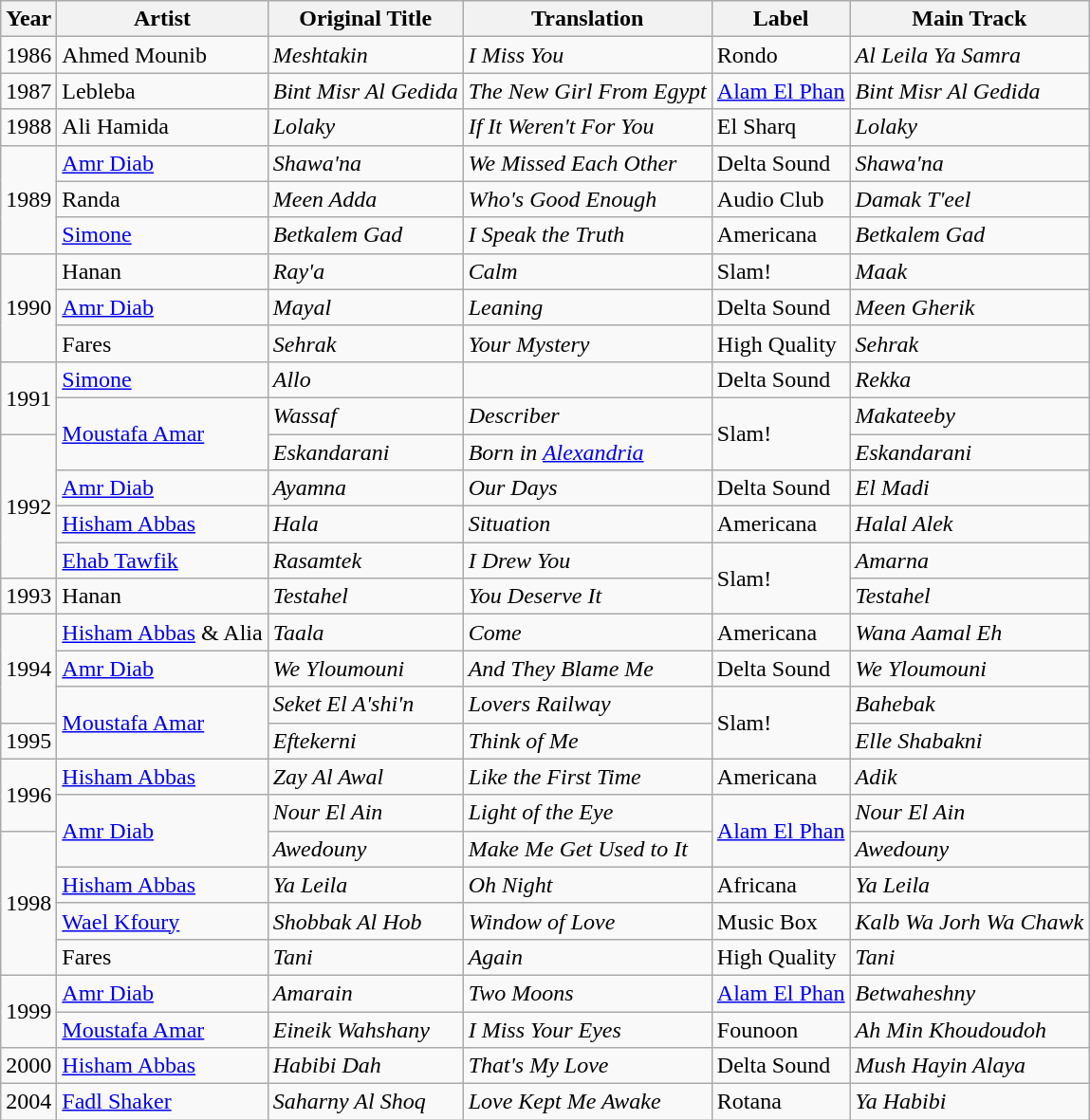<table class="wikitable sortable" border="2">
<tr>
<th scope="col">Year</th>
<th scope="col">Artist</th>
<th scope="col">Original Title</th>
<th scope="col">Translation</th>
<th scope="col">Label</th>
<th scope="col">Main Track</th>
</tr>
<tr>
<td>1986</td>
<td>Ahmed Mounib</td>
<td><em>Meshtakin</em></td>
<td><em>I Miss You</em></td>
<td>Rondo</td>
<td><em>Al Leila Ya Samra</em></td>
</tr>
<tr>
<td>1987</td>
<td>Lebleba</td>
<td><em>Bint Misr Al Gedida</em></td>
<td><em>The New Girl From Egypt</em></td>
<td><a href='#'>Alam El Phan</a></td>
<td><em>Bint Misr Al Gedida</em></td>
</tr>
<tr>
<td>1988</td>
<td>Ali Hamida</td>
<td><em>Lolaky</em></td>
<td><em>If It Weren't For You</em></td>
<td>El Sharq</td>
<td><em>Lolaky</em></td>
</tr>
<tr>
<td rowspan="3">1989</td>
<td><a href='#'>Amr Diab</a></td>
<td><em>Shawa'na</em></td>
<td><em>We Missed Each Other</em></td>
<td>Delta Sound</td>
<td><em>Shawa'na</em></td>
</tr>
<tr>
<td>Randa</td>
<td><em>Meen Adda</em></td>
<td><em>Who's Good Enough</em></td>
<td>Audio Club</td>
<td><em>Damak T'eel</em></td>
</tr>
<tr>
<td><a href='#'>Simone</a></td>
<td><em>Betkalem Gad</em></td>
<td><em>I Speak the Truth</em></td>
<td>Americana</td>
<td><em>Betkalem Gad</em></td>
</tr>
<tr>
<td rowspan="3">1990</td>
<td>Hanan</td>
<td><em>Ray'a</em></td>
<td><em>Calm</em></td>
<td>Slam!</td>
<td><em>Maak</em></td>
</tr>
<tr>
<td><a href='#'>Amr Diab</a></td>
<td><em>Mayal</em></td>
<td><em>Leaning</em></td>
<td>Delta Sound</td>
<td><em>Meen Gherik</em></td>
</tr>
<tr>
<td>Fares</td>
<td><em>Sehrak</em></td>
<td><em>Your Mystery</em></td>
<td>High Quality</td>
<td><em>Sehrak</em></td>
</tr>
<tr>
<td rowspan="2">1991</td>
<td><a href='#'>Simone</a></td>
<td><em>Allo</em></td>
<td></td>
<td>Delta Sound</td>
<td><em>Rekka</em></td>
</tr>
<tr>
<td rowspan="2"><a href='#'>Moustafa Amar</a></td>
<td><em>Wassaf</em></td>
<td><em>Describer</em></td>
<td rowspan="2">Slam!</td>
<td><em>Makateeby</em></td>
</tr>
<tr>
<td rowspan="4">1992</td>
<td><em>Eskandarani</em></td>
<td><em>Born in <a href='#'>Alexandria</a></em></td>
<td><em>Eskandarani</em></td>
</tr>
<tr>
<td><a href='#'>Amr Diab</a></td>
<td><em>Ayamna</em></td>
<td><em>Our Days</em></td>
<td>Delta Sound</td>
<td><em>El Madi</em></td>
</tr>
<tr>
<td><a href='#'>Hisham Abbas</a></td>
<td><em>Hala</em></td>
<td><em>Situation</em></td>
<td>Americana</td>
<td><em>Halal Alek</em></td>
</tr>
<tr>
<td><a href='#'>Ehab Tawfik</a></td>
<td><em>Rasamtek</em></td>
<td><em>I Drew You</em></td>
<td rowspan="2">Slam!</td>
<td><em>Amarna</em></td>
</tr>
<tr>
<td>1993</td>
<td>Hanan</td>
<td><em>Testahel</em></td>
<td><em>You Deserve It</em></td>
<td><em>Testahel</em></td>
</tr>
<tr>
<td rowspan="3">1994</td>
<td><a href='#'>Hisham Abbas</a> & Alia</td>
<td><em>Taala</em></td>
<td><em>Come</em></td>
<td>Americana</td>
<td><em>Wana Aamal Eh</em></td>
</tr>
<tr>
<td><a href='#'>Amr Diab</a></td>
<td><em>We Yloumouni</em></td>
<td><em>And They Blame Me</em></td>
<td>Delta Sound</td>
<td><em>We Yloumouni</em></td>
</tr>
<tr>
<td rowspan="2"><a href='#'>Moustafa Amar</a></td>
<td><em>Seket El A'shi'n</em></td>
<td><em>Lovers Railway</em></td>
<td rowspan="2">Slam!</td>
<td><em>Bahebak</em></td>
</tr>
<tr>
<td>1995</td>
<td><em>Eftekerni</em></td>
<td><em>Think of Me</em></td>
<td><em>Elle Shabakni</em></td>
</tr>
<tr>
<td rowspan="2">1996</td>
<td><a href='#'>Hisham Abbas</a></td>
<td><em>Zay Al Awal</em></td>
<td><em>Like the First Time</em></td>
<td>Americana</td>
<td><em>Adik</em></td>
</tr>
<tr>
<td rowspan="2"><a href='#'>Amr Diab</a></td>
<td><em>Nour El Ain</em></td>
<td><em>Light of the Eye</em></td>
<td rowspan="2"><a href='#'>Alam El Phan</a></td>
<td><em>Nour El Ain</em></td>
</tr>
<tr>
<td rowspan="4">1998</td>
<td><em>Awedouny</em></td>
<td><em>Make Me Get Used to It</em></td>
<td><em>Awedouny</em></td>
</tr>
<tr>
<td><a href='#'>Hisham Abbas</a></td>
<td><em>Ya Leila</em></td>
<td><em>Oh Night</em></td>
<td>Africana</td>
<td><em>Ya Leila</em></td>
</tr>
<tr>
<td><a href='#'>Wael Kfoury</a></td>
<td><em>Shobbak Al Hob</em></td>
<td><em>Window of Love</em></td>
<td>Music Box</td>
<td><em>Kalb Wa Jorh Wa Chawk</em></td>
</tr>
<tr>
<td>Fares</td>
<td><em>Tani</em></td>
<td><em>Again</em></td>
<td>High Quality</td>
<td><em>Tani</em></td>
</tr>
<tr>
<td rowspan="2">1999</td>
<td><a href='#'>Amr Diab</a></td>
<td><em>Amarain</em></td>
<td><em>Two Moons</em></td>
<td><a href='#'>Alam El Phan</a></td>
<td><em>Betwaheshny</em></td>
</tr>
<tr>
<td><a href='#'>Moustafa Amar</a></td>
<td><em>Eineik Wahshany</em></td>
<td><em>I Miss Your Eyes</em></td>
<td>Founoon</td>
<td><em>Ah Min Khoudoudoh</em></td>
</tr>
<tr>
<td>2000</td>
<td><a href='#'>Hisham Abbas</a></td>
<td><em>Habibi Dah</em></td>
<td><em>That's My Love</em></td>
<td>Delta Sound</td>
<td><em>Mush Hayin Alaya</em></td>
</tr>
<tr>
<td>2004</td>
<td><a href='#'>Fadl Shaker</a></td>
<td><em>Saharny Al Shoq</em></td>
<td><em>Love Kept Me Awake</em></td>
<td>Rotana</td>
<td><em>Ya Habibi</em></td>
</tr>
</table>
